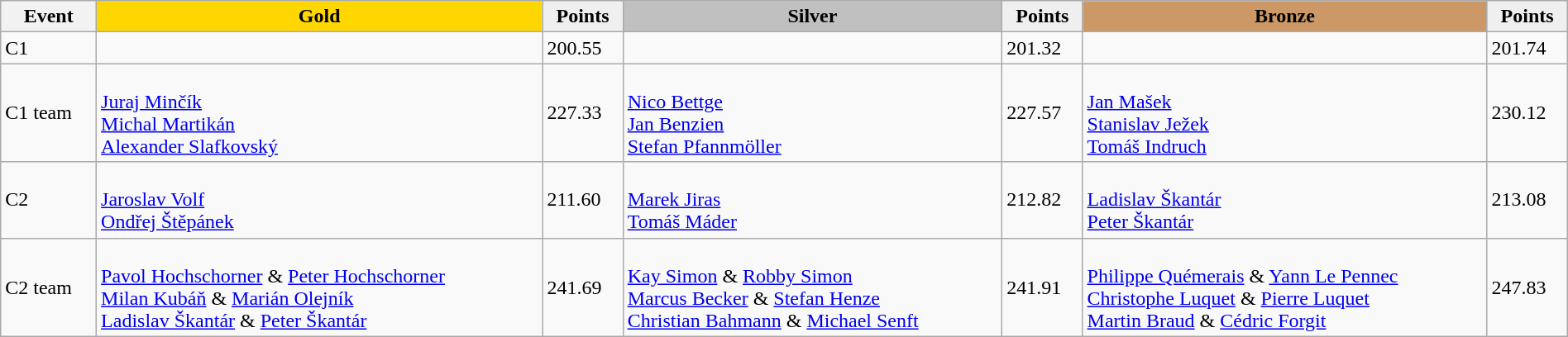<table class="wikitable" width=100%>
<tr>
<th>Event</th>
<td align=center bgcolor="gold"><strong>Gold</strong></td>
<td align=center bgcolor="EFEFEF"><strong>Points</strong></td>
<td align=center bgcolor="silver"><strong>Silver</strong></td>
<td align=center bgcolor="EFEFEF"><strong>Points</strong></td>
<td align=center bgcolor="CC9966"><strong>Bronze</strong></td>
<td align=center bgcolor="EFEFEF"><strong>Points</strong></td>
</tr>
<tr>
<td>C1</td>
<td></td>
<td>200.55</td>
<td></td>
<td>201.32</td>
<td></td>
<td>201.74</td>
</tr>
<tr>
<td>C1 team</td>
<td><br><a href='#'>Juraj Minčík</a><br><a href='#'>Michal Martikán</a><br><a href='#'>Alexander Slafkovský</a></td>
<td>227.33</td>
<td><br><a href='#'>Nico Bettge</a><br><a href='#'>Jan Benzien</a><br><a href='#'>Stefan Pfannmöller</a></td>
<td>227.57</td>
<td><br><a href='#'>Jan Mašek</a><br><a href='#'>Stanislav Ježek</a><br><a href='#'>Tomáš Indruch</a></td>
<td>230.12</td>
</tr>
<tr>
<td>C2</td>
<td><br><a href='#'>Jaroslav Volf</a><br><a href='#'>Ondřej Štěpánek</a></td>
<td>211.60</td>
<td><br><a href='#'>Marek Jiras</a><br><a href='#'>Tomáš Máder</a></td>
<td>212.82</td>
<td><br><a href='#'>Ladislav Škantár</a><br><a href='#'>Peter Škantár</a></td>
<td>213.08</td>
</tr>
<tr>
<td>C2 team</td>
<td><br><a href='#'>Pavol Hochschorner</a> & <a href='#'>Peter Hochschorner</a><br><a href='#'>Milan Kubáň</a> & <a href='#'>Marián Olejník</a><br><a href='#'>Ladislav Škantár</a> & <a href='#'>Peter Škantár</a></td>
<td>241.69</td>
<td><br><a href='#'>Kay Simon</a> & <a href='#'>Robby Simon</a><br><a href='#'>Marcus Becker</a> & <a href='#'>Stefan Henze</a><br><a href='#'>Christian Bahmann</a> & <a href='#'>Michael Senft</a></td>
<td>241.91</td>
<td><br><a href='#'>Philippe Quémerais</a> & <a href='#'>Yann Le Pennec</a><br><a href='#'>Christophe Luquet</a> & <a href='#'>Pierre Luquet</a><br><a href='#'>Martin Braud</a> & <a href='#'>Cédric Forgit</a></td>
<td>247.83</td>
</tr>
</table>
